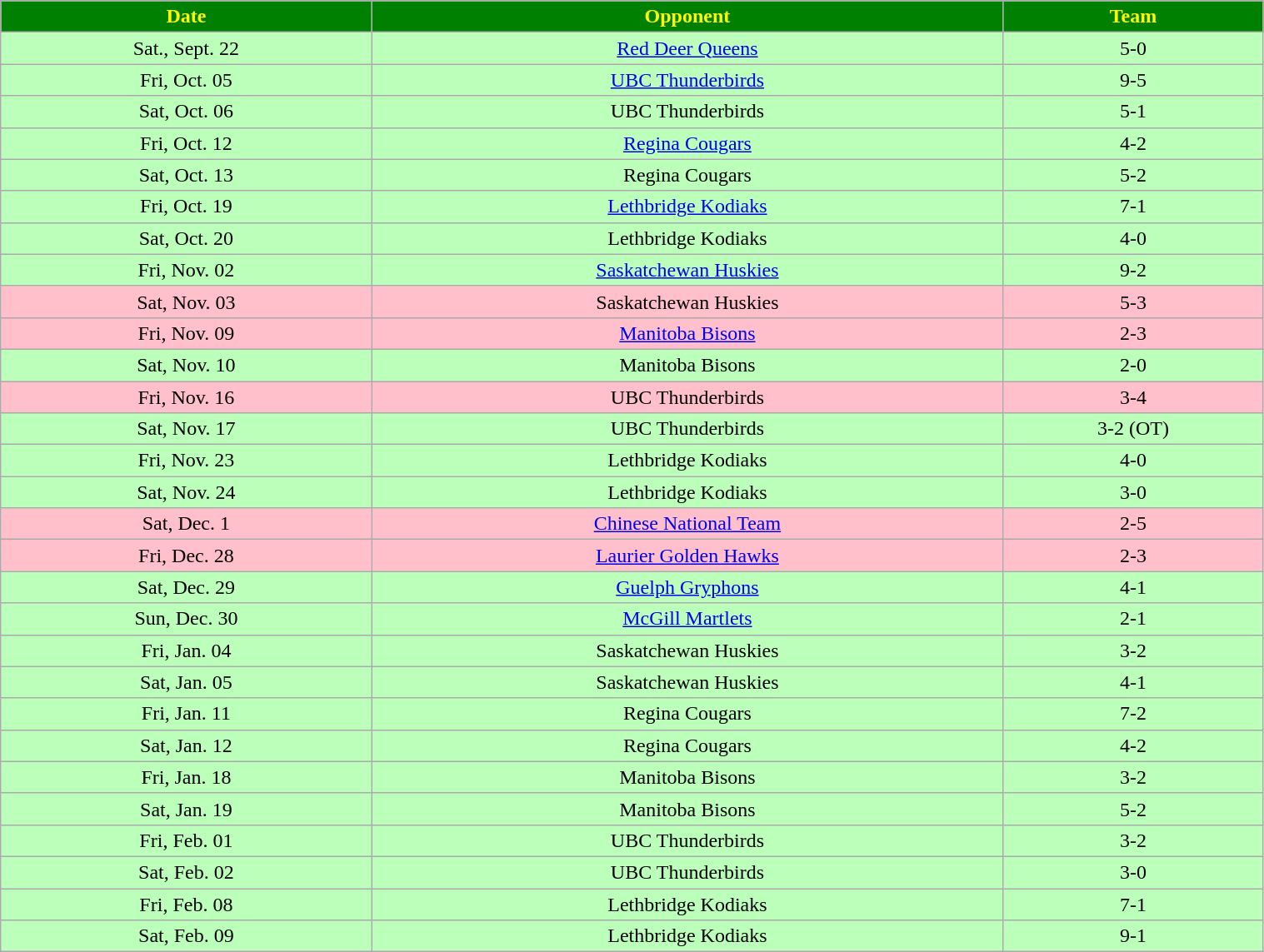<table class="wikitable" width="80%">
<tr align="center"  style="background:green;color:yellow;">
<td><strong>Date</strong></td>
<td><strong>Opponent</strong></td>
<td><strong>Team</strong></td>
</tr>
<tr align="center" bgcolor="bbffbb">
<td>Sat., Sept. 22</td>
<td><a href='#'>Red Deer Queens</a></td>
<td>5-0</td>
</tr>
<tr align="center" bgcolor="bbffbb">
<td>Fri, Oct. 05</td>
<td><a href='#'>UBC Thunderbirds</a></td>
<td>9-5</td>
</tr>
<tr align="center" bgcolor="bbffbb">
<td>Sat, Oct. 06</td>
<td>UBC Thunderbirds</td>
<td>5-1</td>
</tr>
<tr align="center" bgcolor="bbffbb">
<td>Fri, Oct. 12</td>
<td><a href='#'>Regina Cougars</a></td>
<td>4-2</td>
</tr>
<tr align="center" bgcolor="bbffbb">
<td>Sat, Oct. 13</td>
<td>Regina Cougars</td>
<td>5-2</td>
</tr>
<tr align="center" bgcolor="bbffbb">
<td>Fri, Oct. 19</td>
<td><a href='#'>Lethbridge Kodiaks</a></td>
<td>7-1</td>
</tr>
<tr align="center" bgcolor="bbffbb">
<td>Sat, Oct. 20</td>
<td>Lethbridge Kodiaks</td>
<td>4-0</td>
</tr>
<tr align="center" bgcolor="bbffbb">
<td>Fri, Nov. 02</td>
<td><a href='#'>Saskatchewan Huskies</a></td>
<td>9-2</td>
</tr>
<tr align="center" bgcolor="pink">
<td>Sat, Nov. 03</td>
<td>Saskatchewan Huskies</td>
<td>5-3</td>
</tr>
<tr align="center" bgcolor="pink">
<td>Fri, Nov. 09</td>
<td><a href='#'>Manitoba Bisons</a></td>
<td>2-3</td>
</tr>
<tr align="center" bgcolor="bbffbb">
<td>Sat, Nov. 10</td>
<td>Manitoba Bisons</td>
<td>2-0</td>
</tr>
<tr align="center" bgcolor="pink">
<td>Fri, Nov. 16</td>
<td>UBC Thunderbirds</td>
<td>3-4</td>
</tr>
<tr align="center" bgcolor="bbffbb">
<td>Sat, Nov. 17</td>
<td>UBC Thunderbirds</td>
<td>3-2 (OT)</td>
</tr>
<tr align="center" bgcolor="bbffbb">
<td>Fri, Nov. 23</td>
<td>Lethbridge Kodiaks</td>
<td>4-0</td>
</tr>
<tr align="center" bgcolor="bbffbb">
<td>Sat, Nov. 24</td>
<td>Lethbridge Kodiaks</td>
<td>3-0</td>
</tr>
<tr align="center" bgcolor="pink">
<td>Sat, Dec. 1</td>
<td><a href='#'>Chinese National Team</a></td>
<td>2-5</td>
</tr>
<tr align="center" bgcolor="pink">
<td>Fri, Dec. 28</td>
<td><a href='#'>Laurier Golden Hawks</a></td>
<td>2-3</td>
</tr>
<tr align="center" bgcolor="bbffbb">
<td>Sat, Dec. 29</td>
<td><a href='#'>Guelph Gryphons</a></td>
<td>4-1</td>
</tr>
<tr align="center" bgcolor="bbffbb">
<td>Sun, Dec. 30</td>
<td><a href='#'>McGill Martlets</a></td>
<td>2-1</td>
</tr>
<tr align="center" bgcolor="bbffbb">
<td>Fri, Jan. 04</td>
<td>Saskatchewan Huskies</td>
<td>3-2</td>
</tr>
<tr align="center" bgcolor="bbffbb">
<td>Sat, Jan. 05</td>
<td>Saskatchewan Huskies</td>
<td>4-1</td>
</tr>
<tr align="center" bgcolor="bbffbb">
<td>Fri, Jan. 11</td>
<td>Regina Cougars</td>
<td>7-2</td>
</tr>
<tr align="center" bgcolor="bbffbb">
<td>Sat, Jan. 12</td>
<td>Regina Cougars</td>
<td>4-2</td>
</tr>
<tr align="center" bgcolor="bbffbb">
<td>Fri, Jan. 18</td>
<td>Manitoba Bisons</td>
<td>3-2</td>
</tr>
<tr align="center" bgcolor="bbffbb">
<td>Sat, Jan. 19</td>
<td>Manitoba Bisons</td>
<td>5-2</td>
</tr>
<tr align="center" bgcolor="bbffbb">
<td>Fri, Feb. 01</td>
<td>UBC Thunderbirds</td>
<td>3-2</td>
</tr>
<tr align="center" bgcolor="bbffbb">
<td>Sat, Feb. 02</td>
<td>UBC Thunderbirds</td>
<td>3-0</td>
</tr>
<tr align="center" bgcolor="bbffbb">
<td>Fri, Feb. 08</td>
<td>Lethbridge Kodiaks</td>
<td>7-1</td>
</tr>
<tr align="center" bgcolor="bbffbb">
<td>Sat, Feb. 09</td>
<td>Lethbridge Kodiaks</td>
<td>9-1</td>
</tr>
</table>
